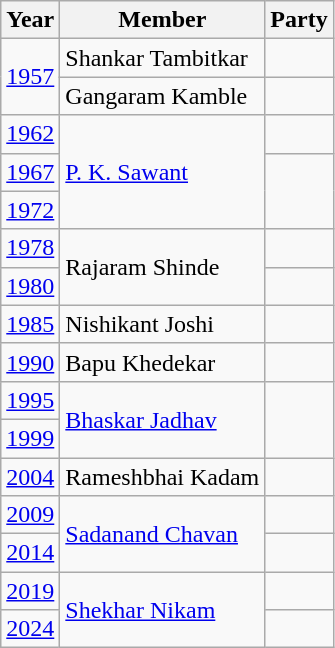<table class="wikitable">
<tr>
<th>Year</th>
<th>Member</th>
<th colspan="2">Party</th>
</tr>
<tr>
<td rowspan=2><a href='#'>1957</a></td>
<td>Shankar Tambitkar</td>
<td></td>
</tr>
<tr>
<td>Gangaram Kamble</td>
<td></td>
</tr>
<tr>
<td><a href='#'>1962</a></td>
<td rowspan="3"><a href='#'>P. K. Sawant</a></td>
<td></td>
</tr>
<tr>
<td><a href='#'>1967</a></td>
</tr>
<tr>
<td><a href='#'>1972</a></td>
</tr>
<tr>
<td><a href='#'>1978</a></td>
<td rowspan=2>Rajaram Shinde</td>
<td></td>
</tr>
<tr>
<td><a href='#'>1980</a></td>
</tr>
<tr>
<td><a href='#'>1985</a></td>
<td>Nishikant Joshi</td>
<td></td>
</tr>
<tr>
<td><a href='#'>1990</a></td>
<td>Bapu Khedekar</td>
<td></td>
</tr>
<tr>
<td><a href='#'>1995</a></td>
<td rowspan=2><a href='#'>Bhaskar Jadhav</a></td>
</tr>
<tr>
<td><a href='#'>1999</a></td>
</tr>
<tr>
<td><a href='#'>2004</a></td>
<td>Rameshbhai Kadam</td>
<td></td>
</tr>
<tr>
<td><a href='#'>2009</a></td>
<td rowspan=2><a href='#'>Sadanand Chavan</a></td>
<td></td>
</tr>
<tr>
<td><a href='#'>2014</a></td>
</tr>
<tr>
<td><a href='#'>2019</a></td>
<td Rowspan=2><a href='#'>Shekhar Nikam</a></td>
<td></td>
</tr>
<tr>
<td><a href='#'>2024</a></td>
</tr>
</table>
